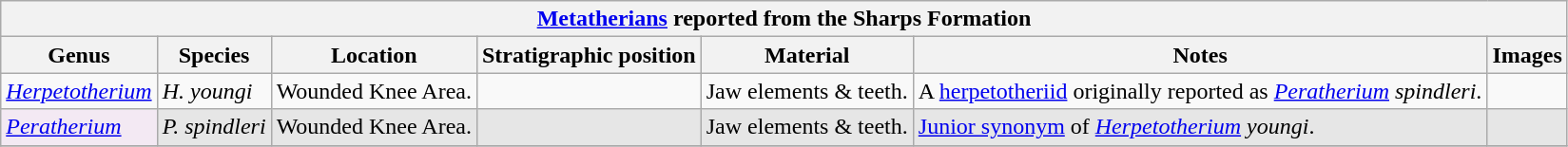<table class="wikitable" align="center">
<tr>
<th colspan="7" align="center"><strong><a href='#'>Metatherians</a> reported from the Sharps Formation</strong></th>
</tr>
<tr>
<th>Genus</th>
<th>Species</th>
<th>Location</th>
<th><strong>Stratigraphic position</strong></th>
<th><strong>Material</strong></th>
<th>Notes</th>
<th>Images</th>
</tr>
<tr>
<td><em><a href='#'>Herpetotherium</a></em></td>
<td><em>H. youngi</em></td>
<td>Wounded Knee Area.</td>
<td></td>
<td>Jaw elements & teeth.</td>
<td>A <a href='#'>herpetotheriid</a> originally reported as <em><a href='#'>Peratherium</a> spindleri</em>.</td>
<td></td>
</tr>
<tr>
<td style="background:#f3e9f3;"><em><a href='#'>Peratherium</a></em></td>
<td style="background:#E6E6E6;"><em>P. spindleri</em></td>
<td style="background:#E6E6E6;">Wounded Knee Area.</td>
<td style="background:#E6E6E6;"></td>
<td style="background:#E6E6E6;">Jaw elements & teeth.</td>
<td style="background:#E6E6E6;"><a href='#'>Junior synonym</a> of <em><a href='#'>Herpetotherium</a> youngi</em>.</td>
<td style="background:#E6E6E6;"></td>
</tr>
<tr>
</tr>
</table>
